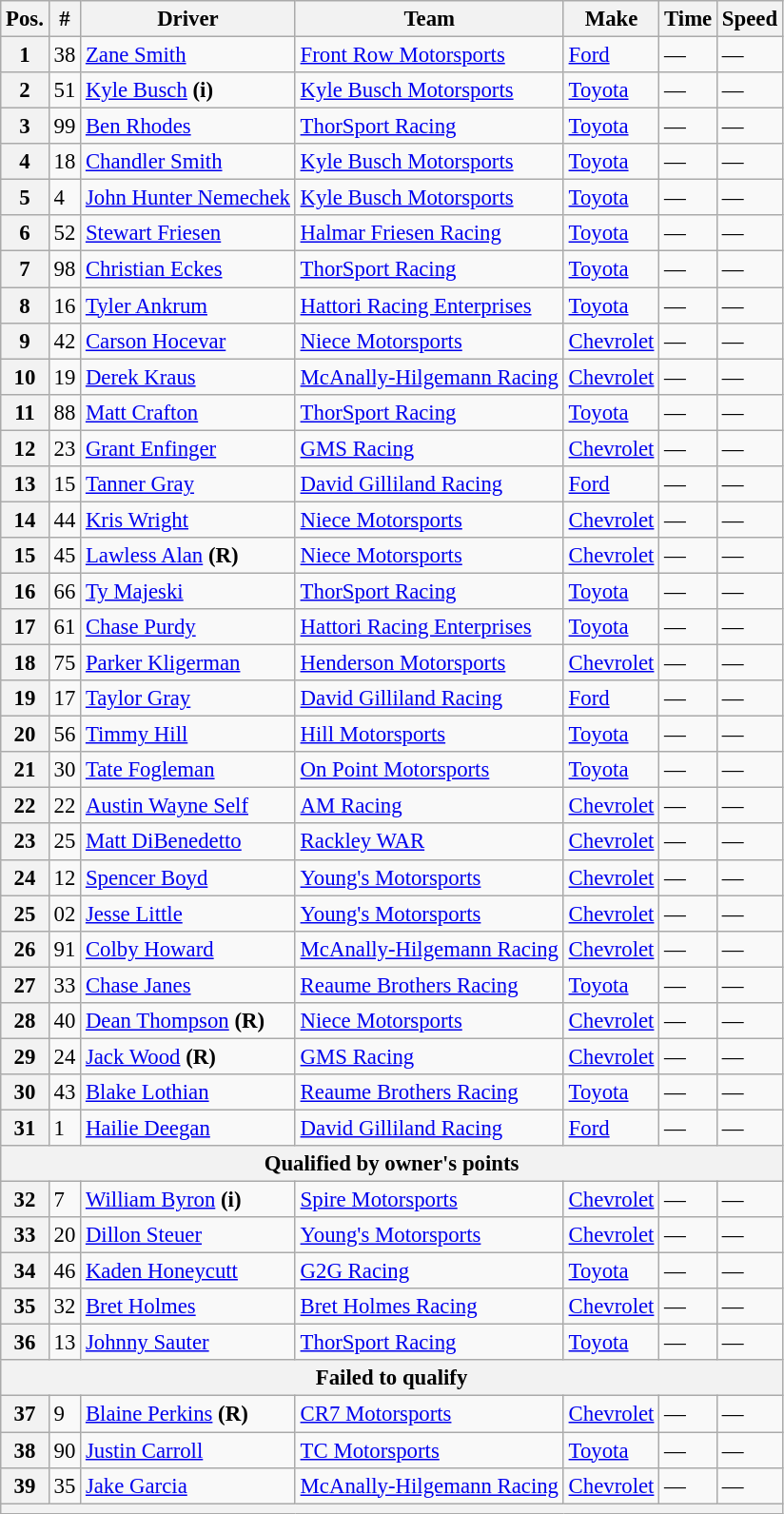<table class="wikitable" style="font-size:95%">
<tr>
<th>Pos.</th>
<th>#</th>
<th>Driver</th>
<th>Team</th>
<th>Make</th>
<th>Time</th>
<th>Speed</th>
</tr>
<tr>
<th>1</th>
<td>38</td>
<td><a href='#'>Zane Smith</a></td>
<td><a href='#'>Front Row Motorsports</a></td>
<td><a href='#'>Ford</a></td>
<td>—</td>
<td>—</td>
</tr>
<tr>
<th>2</th>
<td>51</td>
<td><a href='#'>Kyle Busch</a> <strong>(i)</strong></td>
<td><a href='#'>Kyle Busch Motorsports</a></td>
<td><a href='#'>Toyota</a></td>
<td>—</td>
<td>—</td>
</tr>
<tr>
<th>3</th>
<td>99</td>
<td><a href='#'>Ben Rhodes</a></td>
<td><a href='#'>ThorSport Racing</a></td>
<td><a href='#'>Toyota</a></td>
<td>—</td>
<td>—</td>
</tr>
<tr>
<th>4</th>
<td>18</td>
<td><a href='#'>Chandler Smith</a></td>
<td><a href='#'>Kyle Busch Motorsports</a></td>
<td><a href='#'>Toyota</a></td>
<td>—</td>
<td>—</td>
</tr>
<tr>
<th>5</th>
<td>4</td>
<td><a href='#'>John Hunter Nemechek</a></td>
<td><a href='#'>Kyle Busch Motorsports</a></td>
<td><a href='#'>Toyota</a></td>
<td>—</td>
<td>—</td>
</tr>
<tr>
<th>6</th>
<td>52</td>
<td><a href='#'>Stewart Friesen</a></td>
<td><a href='#'>Halmar Friesen Racing</a></td>
<td><a href='#'>Toyota</a></td>
<td>—</td>
<td>—</td>
</tr>
<tr>
<th>7</th>
<td>98</td>
<td><a href='#'>Christian Eckes</a></td>
<td><a href='#'>ThorSport Racing</a></td>
<td><a href='#'>Toyota</a></td>
<td>—</td>
<td>—</td>
</tr>
<tr>
<th>8</th>
<td>16</td>
<td><a href='#'>Tyler Ankrum</a></td>
<td><a href='#'>Hattori Racing Enterprises</a></td>
<td><a href='#'>Toyota</a></td>
<td>—</td>
<td>—</td>
</tr>
<tr>
<th>9</th>
<td>42</td>
<td><a href='#'>Carson Hocevar</a></td>
<td><a href='#'>Niece Motorsports</a></td>
<td><a href='#'>Chevrolet</a></td>
<td>—</td>
<td>—</td>
</tr>
<tr>
<th>10</th>
<td>19</td>
<td><a href='#'>Derek Kraus</a></td>
<td><a href='#'>McAnally-Hilgemann Racing</a></td>
<td><a href='#'>Chevrolet</a></td>
<td>—</td>
<td>—</td>
</tr>
<tr>
<th>11</th>
<td>88</td>
<td><a href='#'>Matt Crafton</a></td>
<td><a href='#'>ThorSport Racing</a></td>
<td><a href='#'>Toyota</a></td>
<td>—</td>
<td>—</td>
</tr>
<tr>
<th>12</th>
<td>23</td>
<td><a href='#'>Grant Enfinger</a></td>
<td><a href='#'>GMS Racing</a></td>
<td><a href='#'>Chevrolet</a></td>
<td>—</td>
<td>—</td>
</tr>
<tr>
<th>13</th>
<td>15</td>
<td><a href='#'>Tanner Gray</a></td>
<td><a href='#'>David Gilliland Racing</a></td>
<td><a href='#'>Ford</a></td>
<td>—</td>
<td>—</td>
</tr>
<tr>
<th>14</th>
<td>44</td>
<td><a href='#'>Kris Wright</a></td>
<td><a href='#'>Niece Motorsports</a></td>
<td><a href='#'>Chevrolet</a></td>
<td>—</td>
<td>—</td>
</tr>
<tr>
<th>15</th>
<td>45</td>
<td><a href='#'>Lawless Alan</a> <strong>(R)</strong></td>
<td><a href='#'>Niece Motorsports</a></td>
<td><a href='#'>Chevrolet</a></td>
<td>—</td>
<td>—</td>
</tr>
<tr>
<th>16</th>
<td>66</td>
<td><a href='#'>Ty Majeski</a></td>
<td><a href='#'>ThorSport Racing</a></td>
<td><a href='#'>Toyota</a></td>
<td>—</td>
<td>—</td>
</tr>
<tr>
<th>17</th>
<td>61</td>
<td><a href='#'>Chase Purdy</a></td>
<td><a href='#'>Hattori Racing Enterprises</a></td>
<td><a href='#'>Toyota</a></td>
<td>—</td>
<td>—</td>
</tr>
<tr>
<th>18</th>
<td>75</td>
<td><a href='#'>Parker Kligerman</a></td>
<td><a href='#'>Henderson Motorsports</a></td>
<td><a href='#'>Chevrolet</a></td>
<td>—</td>
<td>—</td>
</tr>
<tr>
<th>19</th>
<td>17</td>
<td><a href='#'>Taylor Gray</a></td>
<td><a href='#'>David Gilliland Racing</a></td>
<td><a href='#'>Ford</a></td>
<td>—</td>
<td>—</td>
</tr>
<tr>
<th>20</th>
<td>56</td>
<td><a href='#'>Timmy Hill</a></td>
<td><a href='#'>Hill Motorsports</a></td>
<td><a href='#'>Toyota</a></td>
<td>—</td>
<td>—</td>
</tr>
<tr>
<th>21</th>
<td>30</td>
<td><a href='#'>Tate Fogleman</a></td>
<td><a href='#'>On Point Motorsports</a></td>
<td><a href='#'>Toyota</a></td>
<td>—</td>
<td>—</td>
</tr>
<tr>
<th>22</th>
<td>22</td>
<td><a href='#'>Austin Wayne Self</a></td>
<td><a href='#'>AM Racing</a></td>
<td><a href='#'>Chevrolet</a></td>
<td>—</td>
<td>—</td>
</tr>
<tr>
<th>23</th>
<td>25</td>
<td><a href='#'>Matt DiBenedetto</a></td>
<td><a href='#'>Rackley WAR</a></td>
<td><a href='#'>Chevrolet</a></td>
<td>—</td>
<td>—</td>
</tr>
<tr>
<th>24</th>
<td>12</td>
<td><a href='#'>Spencer Boyd</a></td>
<td><a href='#'>Young's Motorsports</a></td>
<td><a href='#'>Chevrolet</a></td>
<td>—</td>
<td>—</td>
</tr>
<tr>
<th>25</th>
<td>02</td>
<td><a href='#'>Jesse Little</a></td>
<td><a href='#'>Young's Motorsports</a></td>
<td><a href='#'>Chevrolet</a></td>
<td>—</td>
<td>—</td>
</tr>
<tr>
<th>26</th>
<td>91</td>
<td><a href='#'>Colby Howard</a></td>
<td><a href='#'>McAnally-Hilgemann Racing</a></td>
<td><a href='#'>Chevrolet</a></td>
<td>—</td>
<td>—</td>
</tr>
<tr>
<th>27</th>
<td>33</td>
<td><a href='#'>Chase Janes</a></td>
<td><a href='#'>Reaume Brothers Racing</a></td>
<td><a href='#'>Toyota</a></td>
<td>—</td>
<td>—</td>
</tr>
<tr>
<th>28</th>
<td>40</td>
<td><a href='#'>Dean Thompson</a> <strong>(R)</strong></td>
<td><a href='#'>Niece Motorsports</a></td>
<td><a href='#'>Chevrolet</a></td>
<td>—</td>
<td>—</td>
</tr>
<tr>
<th>29</th>
<td>24</td>
<td><a href='#'>Jack Wood</a> <strong>(R)</strong></td>
<td><a href='#'>GMS Racing</a></td>
<td><a href='#'>Chevrolet</a></td>
<td>—</td>
<td>—</td>
</tr>
<tr>
<th>30</th>
<td>43</td>
<td><a href='#'>Blake Lothian</a></td>
<td><a href='#'>Reaume Brothers Racing</a></td>
<td><a href='#'>Toyota</a></td>
<td>—</td>
<td>—</td>
</tr>
<tr>
<th>31</th>
<td>1</td>
<td><a href='#'>Hailie Deegan</a></td>
<td><a href='#'>David Gilliland Racing</a></td>
<td><a href='#'>Ford</a></td>
<td>—</td>
<td>—</td>
</tr>
<tr>
<th colspan="7">Qualified by owner's points</th>
</tr>
<tr>
<th>32</th>
<td>7</td>
<td><a href='#'>William Byron</a> <strong>(i)</strong></td>
<td><a href='#'>Spire Motorsports</a></td>
<td><a href='#'>Chevrolet</a></td>
<td>—</td>
<td>—</td>
</tr>
<tr>
<th>33</th>
<td>20</td>
<td><a href='#'>Dillon Steuer</a></td>
<td><a href='#'>Young's Motorsports</a></td>
<td><a href='#'>Chevrolet</a></td>
<td>—</td>
<td>—</td>
</tr>
<tr>
<th>34</th>
<td>46</td>
<td><a href='#'>Kaden Honeycutt</a></td>
<td><a href='#'>G2G Racing</a></td>
<td><a href='#'>Toyota</a></td>
<td>—</td>
<td>—</td>
</tr>
<tr>
<th>35</th>
<td>32</td>
<td><a href='#'>Bret Holmes</a></td>
<td><a href='#'>Bret Holmes Racing</a></td>
<td><a href='#'>Chevrolet</a></td>
<td>—</td>
<td>—</td>
</tr>
<tr>
<th>36</th>
<td>13</td>
<td><a href='#'>Johnny Sauter</a></td>
<td><a href='#'>ThorSport Racing</a></td>
<td><a href='#'>Toyota</a></td>
<td>—</td>
<td>—</td>
</tr>
<tr>
<th colspan="7">Failed to qualify</th>
</tr>
<tr>
<th>37</th>
<td>9</td>
<td><a href='#'>Blaine Perkins</a> <strong>(R)</strong></td>
<td><a href='#'>CR7 Motorsports</a></td>
<td><a href='#'>Chevrolet</a></td>
<td>—</td>
<td>—</td>
</tr>
<tr>
<th>38</th>
<td>90</td>
<td><a href='#'>Justin Carroll</a></td>
<td><a href='#'>TC Motorsports</a></td>
<td><a href='#'>Toyota</a></td>
<td>—</td>
<td>—</td>
</tr>
<tr>
<th>39</th>
<td>35</td>
<td><a href='#'>Jake Garcia</a></td>
<td><a href='#'>McAnally-Hilgemann Racing</a></td>
<td><a href='#'>Chevrolet</a></td>
<td>—</td>
<td>—</td>
</tr>
<tr>
<th colspan="7"></th>
</tr>
</table>
